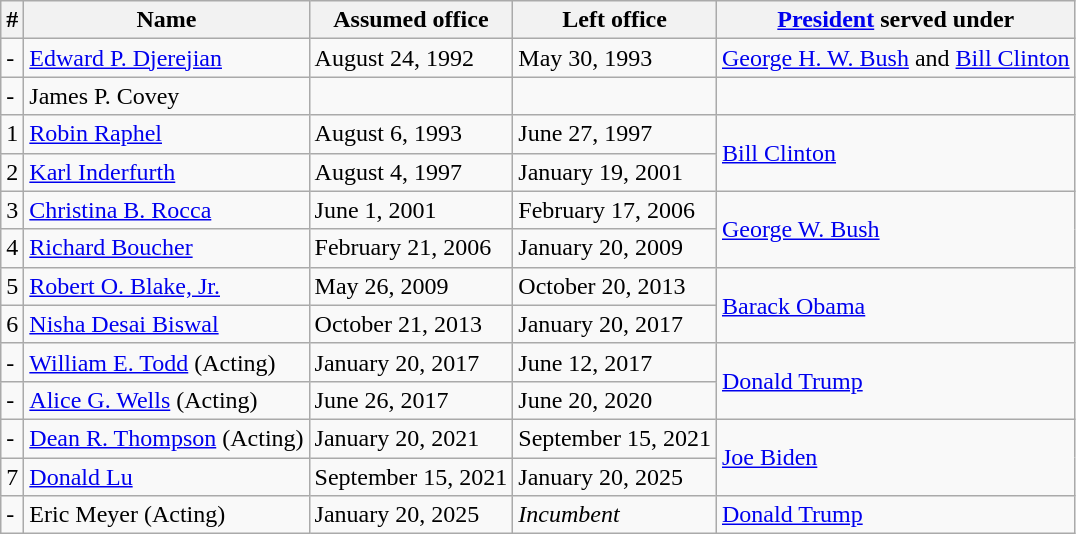<table class="wikitable">
<tr>
<th>#</th>
<th>Name</th>
<th>Assumed office</th>
<th>Left office</th>
<th><a href='#'>President</a> served under</th>
</tr>
<tr>
<td>-</td>
<td><a href='#'>Edward P. Djerejian</a></td>
<td>August 24, 1992</td>
<td>May 30, 1993</td>
<td><a href='#'>George H. W. Bush</a> and <a href='#'>Bill Clinton</a></td>
</tr>
<tr>
<td>-</td>
<td>James P. Covey</td>
<td></td>
<td></td>
<td></td>
</tr>
<tr>
<td>1</td>
<td><a href='#'>Robin Raphel</a></td>
<td>August 6, 1993</td>
<td>June 27, 1997</td>
<td rowspan="2"><a href='#'>Bill Clinton</a></td>
</tr>
<tr>
<td>2</td>
<td><a href='#'>Karl Inderfurth</a></td>
<td>August 4, 1997</td>
<td>January 19, 2001</td>
</tr>
<tr>
<td>3</td>
<td><a href='#'>Christina B. Rocca</a></td>
<td>June 1, 2001</td>
<td>February 17, 2006</td>
<td rowspan="2"><a href='#'>George W. Bush</a></td>
</tr>
<tr>
<td>4</td>
<td><a href='#'>Richard Boucher</a></td>
<td>February 21, 2006</td>
<td>January 20, 2009</td>
</tr>
<tr>
<td>5</td>
<td><a href='#'>Robert O. Blake, Jr.</a></td>
<td>May 26, 2009</td>
<td>October 20, 2013</td>
<td rowspan="2"><a href='#'>Barack Obama</a></td>
</tr>
<tr>
<td>6</td>
<td><a href='#'>Nisha Desai Biswal</a></td>
<td>October 21, 2013</td>
<td>January 20, 2017</td>
</tr>
<tr>
<td>-</td>
<td><a href='#'>William E. Todd</a> (Acting)</td>
<td>January 20, 2017</td>
<td>June 12, 2017</td>
<td rowspan="2"><a href='#'>Donald Trump</a></td>
</tr>
<tr>
<td>-</td>
<td><a href='#'>Alice G. Wells</a> (Acting)</td>
<td>June 26, 2017</td>
<td>June 20, 2020</td>
</tr>
<tr>
<td>-</td>
<td><a href='#'>Dean R. Thompson</a> (Acting)</td>
<td>January 20, 2021</td>
<td>September 15, 2021</td>
<td rowspan="2"><a href='#'>Joe Biden</a></td>
</tr>
<tr>
<td>7</td>
<td><a href='#'>Donald Lu</a></td>
<td>September 15, 2021</td>
<td>January 20, 2025</td>
</tr>
<tr>
<td>-</td>
<td>Eric Meyer (Acting)</td>
<td>January 20, 2025</td>
<td><em>Incumbent</em></td>
<td><a href='#'>Donald Trump</a></td>
</tr>
</table>
